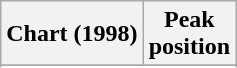<table class="wikitable sortable plainrowheaders" style="text-align:center">
<tr>
<th scope="col">Chart (1998)</th>
<th scope="col">Peak<br>position</th>
</tr>
<tr>
</tr>
<tr>
</tr>
<tr>
</tr>
<tr>
</tr>
</table>
